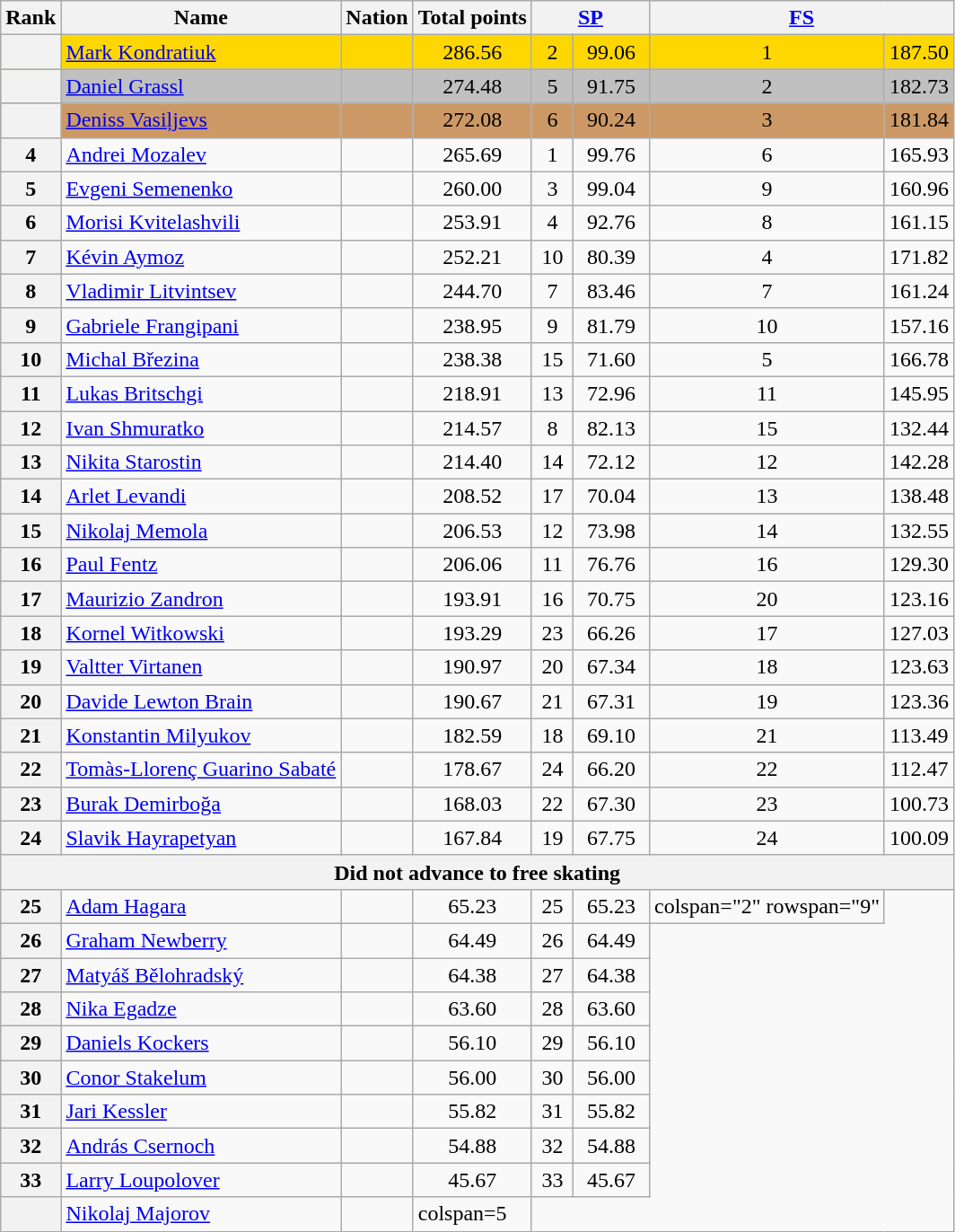<table class="wikitable sortable" style="text-align:left">
<tr>
<th scope="col">Rank</th>
<th scope="col">Name</th>
<th scope="col">Nation</th>
<th scope="col">Total points</th>
<th scope="col" colspan="2" width="80px"><a href='#'>SP</a></th>
<th scope="col" colspan="2" width="80px"><a href='#'>FS</a></th>
</tr>
<tr bgcolor="gold">
<th scope="row"></th>
<td><a href='#'>Mark Kondratiuk</a></td>
<td></td>
<td align="center">286.56</td>
<td align="center">2</td>
<td align="center">99.06</td>
<td align="center">1</td>
<td align="center">187.50</td>
</tr>
<tr bgcolor="silver">
<th scope="row"></th>
<td><a href='#'>Daniel Grassl</a></td>
<td></td>
<td align="center">274.48</td>
<td align="center">5</td>
<td align="center">91.75</td>
<td align="center">2</td>
<td align="center">182.73</td>
</tr>
<tr bgcolor="#cc9966">
<th scope="row"></th>
<td><a href='#'>Deniss Vasiļjevs</a></td>
<td></td>
<td align="center">272.08</td>
<td align="center">6</td>
<td align="center">90.24</td>
<td align="center">3</td>
<td align="center">181.84</td>
</tr>
<tr>
<th scope="row">4</th>
<td><a href='#'>Andrei Mozalev</a></td>
<td></td>
<td align="center">265.69</td>
<td align="center">1</td>
<td align="center">99.76</td>
<td align="center">6</td>
<td align="center">165.93</td>
</tr>
<tr>
<th scope="row">5</th>
<td><a href='#'>Evgeni Semenenko</a></td>
<td></td>
<td align="center">260.00</td>
<td align="center">3</td>
<td align="center">99.04</td>
<td align="center">9</td>
<td align="center">160.96</td>
</tr>
<tr>
<th scope="row">6</th>
<td><a href='#'>Morisi Kvitelashvili</a></td>
<td></td>
<td align="center">253.91</td>
<td align="center">4</td>
<td align="center">92.76</td>
<td align="center">8</td>
<td align="center">161.15</td>
</tr>
<tr>
<th scope="row">7</th>
<td><a href='#'>Kévin Aymoz</a></td>
<td></td>
<td align="center">252.21</td>
<td align="center">10</td>
<td align="center">80.39</td>
<td align="center">4</td>
<td align="center">171.82</td>
</tr>
<tr>
<th scope="row">8</th>
<td><a href='#'>Vladimir Litvintsev</a></td>
<td></td>
<td align="center">244.70</td>
<td align="center">7</td>
<td align="center">83.46</td>
<td align="center">7</td>
<td align="center">161.24</td>
</tr>
<tr>
<th scope="row">9</th>
<td><a href='#'>Gabriele Frangipani</a></td>
<td></td>
<td align="center">238.95</td>
<td align="center">9</td>
<td align="center">81.79</td>
<td align="center">10</td>
<td align="center">157.16</td>
</tr>
<tr>
<th scope="row">10</th>
<td><a href='#'>Michal Březina</a></td>
<td></td>
<td align="center">238.38</td>
<td align="center">15</td>
<td align="center">71.60</td>
<td align="center">5</td>
<td align="center">166.78</td>
</tr>
<tr>
<th scope="row">11</th>
<td><a href='#'>Lukas Britschgi</a></td>
<td></td>
<td align="center">218.91</td>
<td align="center">13</td>
<td align="center">72.96</td>
<td align="center">11</td>
<td align="center">145.95</td>
</tr>
<tr>
<th scope="row">12</th>
<td><a href='#'>Ivan Shmuratko</a></td>
<td></td>
<td align="center">214.57</td>
<td align="center">8</td>
<td align="center">82.13</td>
<td align="center">15</td>
<td align="center">132.44</td>
</tr>
<tr>
<th scope="row">13</th>
<td><a href='#'>Nikita Starostin</a></td>
<td></td>
<td align="center">214.40</td>
<td align="center">14</td>
<td align="center">72.12</td>
<td align="center">12</td>
<td align="center">142.28</td>
</tr>
<tr>
<th scope="row">14</th>
<td><a href='#'>Arlet Levandi</a></td>
<td></td>
<td align="center">208.52</td>
<td align="center">17</td>
<td align="center">70.04</td>
<td align="center">13</td>
<td align="center">138.48</td>
</tr>
<tr>
<th scope="row">15</th>
<td><a href='#'>Nikolaj Memola</a></td>
<td></td>
<td align="center">206.53</td>
<td align="center">12</td>
<td align="center">73.98</td>
<td align="center">14</td>
<td align="center">132.55</td>
</tr>
<tr>
<th scope="row">16</th>
<td><a href='#'>Paul Fentz</a></td>
<td></td>
<td align="center">206.06</td>
<td align="center">11</td>
<td align="center">76.76</td>
<td align="center">16</td>
<td align="center">129.30</td>
</tr>
<tr>
<th scope="row">17</th>
<td><a href='#'>Maurizio Zandron</a></td>
<td></td>
<td align="center">193.91</td>
<td align="center">16</td>
<td align="center">70.75</td>
<td align="center">20</td>
<td align="center">123.16</td>
</tr>
<tr>
<th scope="row">18</th>
<td><a href='#'>Kornel Witkowski</a></td>
<td></td>
<td align="center">193.29</td>
<td align="center">23</td>
<td align="center">66.26</td>
<td align="center">17</td>
<td align="center">127.03</td>
</tr>
<tr>
<th scope="row">19</th>
<td><a href='#'>Valtter Virtanen</a></td>
<td></td>
<td align="center">190.97</td>
<td align="center">20</td>
<td align="center">67.34</td>
<td align="center">18</td>
<td align="center">123.63</td>
</tr>
<tr>
<th scope="row">20</th>
<td><a href='#'>Davide Lewton Brain</a></td>
<td></td>
<td align="center">190.67</td>
<td align="center">21</td>
<td align="center">67.31</td>
<td align="center">19</td>
<td align="center">123.36</td>
</tr>
<tr>
<th scope="row">21</th>
<td><a href='#'>Konstantin Milyukov</a></td>
<td></td>
<td align="center">182.59</td>
<td align="center">18</td>
<td align="center">69.10</td>
<td align="center">21</td>
<td align="center">113.49</td>
</tr>
<tr>
<th scope="row">22</th>
<td><a href='#'>Tomàs-Llorenç Guarino Sabaté</a></td>
<td></td>
<td align="center">178.67</td>
<td align="center">24</td>
<td align="center">66.20</td>
<td align="center">22</td>
<td align="center">112.47</td>
</tr>
<tr>
<th scope="row">23</th>
<td><a href='#'>Burak Demirboğa</a></td>
<td></td>
<td align="center">168.03</td>
<td align="center">22</td>
<td align="center">67.30</td>
<td align="center">23</td>
<td align="center">100.73</td>
</tr>
<tr>
<th scope="row">24</th>
<td><a href='#'>Slavik Hayrapetyan</a></td>
<td></td>
<td align="center">167.84</td>
<td align="center">19</td>
<td align="center">67.75</td>
<td align="center">24</td>
<td align="center">100.09</td>
</tr>
<tr>
<th colspan=8>Did not advance to free skating</th>
</tr>
<tr>
<th scope="row">25</th>
<td><a href='#'>Adam Hagara</a></td>
<td></td>
<td align="center">65.23</td>
<td align="center">25</td>
<td align="center">65.23</td>
<td>colspan="2" rowspan="9" </td>
</tr>
<tr>
<th scope="row">26</th>
<td><a href='#'>Graham Newberry</a></td>
<td></td>
<td align="center">64.49</td>
<td align="center">26</td>
<td align="center">64.49</td>
</tr>
<tr>
<th scope="row">27</th>
<td><a href='#'>Matyáš Bělohradský</a></td>
<td></td>
<td align="center">64.38</td>
<td align="center">27</td>
<td align="center">64.38</td>
</tr>
<tr>
<th scope="row">28</th>
<td><a href='#'>Nika Egadze</a></td>
<td></td>
<td align="center">63.60</td>
<td align="center">28</td>
<td align="center">63.60</td>
</tr>
<tr>
<th scope="row">29</th>
<td><a href='#'>Daniels Kockers</a></td>
<td></td>
<td align="center">56.10</td>
<td align="center">29</td>
<td align="center">56.10</td>
</tr>
<tr>
<th scope="row">30</th>
<td><a href='#'>Conor Stakelum</a></td>
<td></td>
<td align="center">56.00</td>
<td align="center">30</td>
<td align="center">56.00</td>
</tr>
<tr>
<th scope="row">31</th>
<td><a href='#'>Jari Kessler</a></td>
<td></td>
<td align="center">55.82</td>
<td align="center">31</td>
<td align="center">55.82</td>
</tr>
<tr>
<th scope="row">32</th>
<td><a href='#'>András Csernoch</a></td>
<td></td>
<td align="center">54.88</td>
<td align="center">32</td>
<td align="center">54.88</td>
</tr>
<tr>
<th scope="row">33</th>
<td><a href='#'>Larry Loupolover</a></td>
<td></td>
<td align="center">45.67</td>
<td align="center">33</td>
<td align="center">45.67</td>
</tr>
<tr>
<th scope="row"></th>
<td><a href='#'>Nikolaj Majorov</a></td>
<td></td>
<td>colspan=5 </td>
</tr>
</table>
